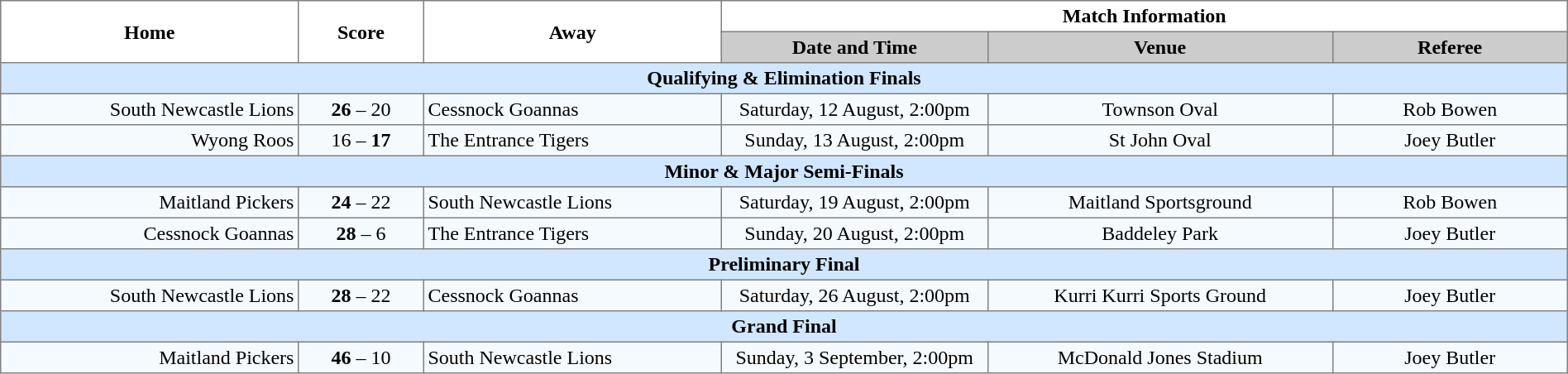<table width="100%" cellspacing="0" cellpadding="3" border="1" style="border-collapse:collapse;  text-align:center;">
<tr>
<th rowspan="2" width="19%">Home</th>
<th rowspan="2" width="8%">Score</th>
<th rowspan="2" width="19%">Away</th>
<th colspan="3">Match Information</th>
</tr>
<tr bgcolor="#CCCCCC">
<th width="17%">Date and Time</th>
<th width="22%">Venue</th>
<th width="50%">Referee</th>
</tr>
<tr style="background:#d0e7ff;">
<td colspan="6"><strong>Qualifying & Elimination Finals</strong></td>
</tr>
<tr style="text-align:center; background:#f5faff;">
<td align="right">South Newcastle Lions </td>
<td><strong>26</strong> – 20</td>
<td align="left"> Cessnock Goannas</td>
<td>Saturday, 12 August, 2:00pm</td>
<td>Townson Oval</td>
<td>Rob Bowen</td>
</tr>
<tr style="text-align:center; background:#f5faff;">
<td align="right">Wyong Roos </td>
<td>16 – <strong>17</strong></td>
<td align="left"> The Entrance Tigers</td>
<td>Sunday, 13 August, 2:00pm</td>
<td>St John Oval</td>
<td>Joey Butler</td>
</tr>
<tr style="background:#d0e7ff;">
<td colspan="6"><strong>Minor & Major Semi-Finals</strong></td>
</tr>
<tr style="text-align:center; background:#f5faff;">
<td align="right">Maitland Pickers </td>
<td><strong>24</strong> – 22</td>
<td align="left"> South Newcastle Lions</td>
<td>Saturday, 19 August, 2:00pm</td>
<td>Maitland Sportsground</td>
<td>Rob Bowen</td>
</tr>
<tr style="text-align:center; background:#f5faff;">
<td align="right">Cessnock Goannas </td>
<td><strong>28</strong> – 6</td>
<td align="left"> The Entrance Tigers</td>
<td>Sunday, 20 August, 2:00pm</td>
<td>Baddeley Park</td>
<td>Joey Butler</td>
</tr>
<tr style="background:#d0e7ff;">
<td colspan="6"><strong>Preliminary Final</strong></td>
</tr>
<tr style="text-align:center; background:#f5faff;">
<td align="right">South Newcastle Lions </td>
<td><strong>28</strong> – 22</td>
<td align="left"> Cessnock Goannas</td>
<td>Saturday, 26 August, 2:00pm</td>
<td>Kurri Kurri Sports Ground</td>
<td>Joey Butler</td>
</tr>
<tr style="background:#d0e7ff;">
<td colspan="6"><strong>Grand Final</strong></td>
</tr>
<tr style="text-align:center; background:#f5faff;">
<td align="right">Maitland Pickers </td>
<td><strong>46</strong> – 10</td>
<td align="left"> South Newcastle Lions</td>
<td>Sunday, 3 September, 2:00pm</td>
<td>McDonald Jones Stadium</td>
<td>Joey Butler</td>
</tr>
</table>
